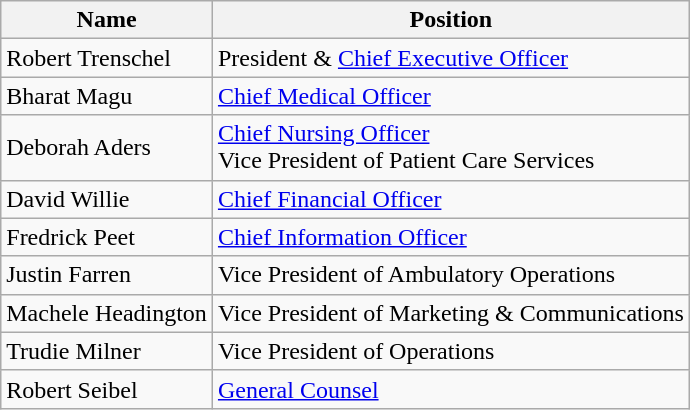<table class="wikitable">
<tr>
<th>Name</th>
<th>Position</th>
</tr>
<tr>
<td>Robert Trenschel</td>
<td>President & <a href='#'>Chief Executive Officer</a></td>
</tr>
<tr>
<td>Bharat Magu</td>
<td><a href='#'>Chief Medical Officer</a></td>
</tr>
<tr>
<td>Deborah Aders</td>
<td><a href='#'>Chief Nursing Officer</a> <br> Vice President of Patient Care Services</td>
</tr>
<tr>
<td>David Willie</td>
<td><a href='#'>Chief Financial Officer</a></td>
</tr>
<tr>
<td>Fredrick Peet</td>
<td><a href='#'>Chief Information Officer</a></td>
</tr>
<tr>
<td>Justin Farren</td>
<td>Vice President of Ambulatory Operations</td>
</tr>
<tr>
<td>Machele Headington</td>
<td>Vice President of Marketing & Communications</td>
</tr>
<tr>
<td>Trudie Milner</td>
<td>Vice President of Operations</td>
</tr>
<tr>
<td>Robert Seibel</td>
<td><a href='#'>General Counsel</a></td>
</tr>
</table>
